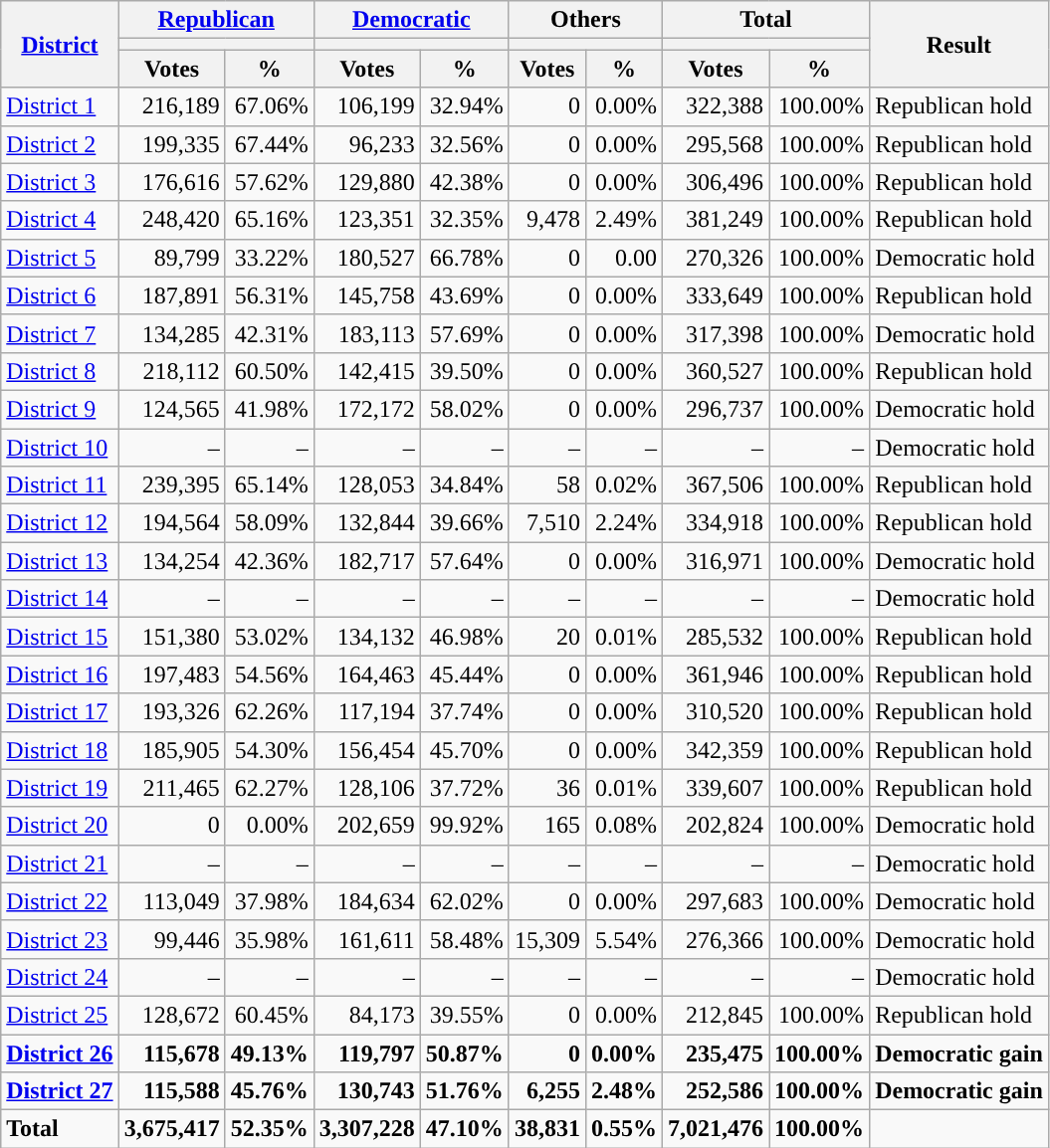<table class="wikitable plainrowheaders sortable" style="font-size:100%; text-align:right;">
<tr>
<th scope=col rowspan=3><a href='#'>District</a></th>
<th scope=col colspan=2><a href='#'>Republican</a></th>
<th scope=col colspan=2><a href='#'>Democratic</a></th>
<th scope=col colspan=2>Others</th>
<th scope=col colspan=2>Total</th>
<th scope=col rowspan=3>Result</th>
</tr>
<tr>
<th scope=col colspan=2 style="background:"></th>
<th scope=col colspan=2 style="background:"></th>
<th scope=col colspan=2></th>
<th scope=col colspan=2></th>
</tr>
<tr>
<th scope=col data-sort-type="number">Votes</th>
<th scope=col data-sort-type="number">%</th>
<th scope=col data-sort-type="number">Votes</th>
<th scope=col data-sort-type="number">%</th>
<th scope=col data-sort-type="number">Votes</th>
<th scope=col data-sort-type="number">%</th>
<th scope=col data-sort-type="number">Votes</th>
<th scope=col data-sort-type="number">%</th>
</tr>
<tr>
<td align=left><a href='#'>District 1</a></td>
<td>216,189</td>
<td>67.06%</td>
<td>106,199</td>
<td>32.94%</td>
<td>0</td>
<td>0.00%</td>
<td>322,388</td>
<td>100.00%</td>
<td align=left>Republican hold</td>
</tr>
<tr>
<td align=left><a href='#'>District 2</a></td>
<td>199,335</td>
<td>67.44%</td>
<td>96,233</td>
<td>32.56%</td>
<td>0</td>
<td>0.00%</td>
<td>295,568</td>
<td>100.00%</td>
<td align=left>Republican hold</td>
</tr>
<tr>
<td align=left><a href='#'>District 3</a></td>
<td>176,616</td>
<td>57.62%</td>
<td>129,880</td>
<td>42.38%</td>
<td>0</td>
<td>0.00%</td>
<td>306,496</td>
<td>100.00%</td>
<td align=left>Republican hold</td>
</tr>
<tr>
<td align=left><a href='#'>District 4</a></td>
<td>248,420</td>
<td>65.16%</td>
<td>123,351</td>
<td>32.35%</td>
<td>9,478</td>
<td>2.49%</td>
<td>381,249</td>
<td>100.00%</td>
<td align=left>Republican hold</td>
</tr>
<tr>
<td align=left><a href='#'>District 5</a></td>
<td>89,799</td>
<td>33.22%</td>
<td>180,527</td>
<td>66.78%</td>
<td>0</td>
<td>0.00</td>
<td>270,326</td>
<td>100.00%</td>
<td align=left>Democratic hold</td>
</tr>
<tr>
<td align=left><a href='#'>District 6</a></td>
<td>187,891</td>
<td>56.31%</td>
<td>145,758</td>
<td>43.69%</td>
<td>0</td>
<td>0.00%</td>
<td>333,649</td>
<td>100.00%</td>
<td align=left>Republican hold</td>
</tr>
<tr>
<td align=left><a href='#'>District 7</a></td>
<td>134,285</td>
<td>42.31%</td>
<td>183,113</td>
<td>57.69%</td>
<td>0</td>
<td>0.00%</td>
<td>317,398</td>
<td>100.00%</td>
<td align=left>Democratic hold</td>
</tr>
<tr>
<td align=left><a href='#'>District 8</a></td>
<td>218,112</td>
<td>60.50%</td>
<td>142,415</td>
<td>39.50%</td>
<td>0</td>
<td>0.00%</td>
<td>360,527</td>
<td>100.00%</td>
<td align=left>Republican hold</td>
</tr>
<tr>
<td align=left><a href='#'>District 9</a></td>
<td>124,565</td>
<td>41.98%</td>
<td>172,172</td>
<td>58.02%</td>
<td>0</td>
<td>0.00%</td>
<td>296,737</td>
<td>100.00%</td>
<td align=left>Democratic hold</td>
</tr>
<tr>
<td align=left><a href='#'>District 10</a></td>
<td>–</td>
<td>–</td>
<td>–</td>
<td>–</td>
<td>–</td>
<td>–</td>
<td>–</td>
<td>–</td>
<td align=left>Democratic hold</td>
</tr>
<tr>
<td align=left><a href='#'>District 11</a></td>
<td>239,395</td>
<td>65.14%</td>
<td>128,053</td>
<td>34.84%</td>
<td>58</td>
<td>0.02%</td>
<td>367,506</td>
<td>100.00%</td>
<td align=left>Republican hold</td>
</tr>
<tr>
<td align=left><a href='#'>District 12</a></td>
<td>194,564</td>
<td>58.09%</td>
<td>132,844</td>
<td>39.66%</td>
<td>7,510</td>
<td>2.24%</td>
<td>334,918</td>
<td>100.00%</td>
<td align=left>Republican hold</td>
</tr>
<tr>
<td align=left><a href='#'>District 13</a></td>
<td>134,254</td>
<td>42.36%</td>
<td>182,717</td>
<td>57.64%</td>
<td>0</td>
<td>0.00%</td>
<td>316,971</td>
<td>100.00%</td>
<td align=left>Democratic hold</td>
</tr>
<tr>
<td align=left><a href='#'>District 14</a></td>
<td>–</td>
<td>–</td>
<td>–</td>
<td>–</td>
<td>–</td>
<td>–</td>
<td>–</td>
<td>–</td>
<td align=left>Democratic hold</td>
</tr>
<tr>
<td align=left><a href='#'>District 15</a></td>
<td>151,380</td>
<td>53.02%</td>
<td>134,132</td>
<td>46.98%</td>
<td>20</td>
<td>0.01%</td>
<td>285,532</td>
<td>100.00%</td>
<td align=left>Republican hold</td>
</tr>
<tr>
<td align=left><a href='#'>District 16</a></td>
<td>197,483</td>
<td>54.56%</td>
<td>164,463</td>
<td>45.44%</td>
<td>0</td>
<td>0.00%</td>
<td>361,946</td>
<td>100.00%</td>
<td align=left>Republican hold</td>
</tr>
<tr>
<td align=left><a href='#'>District 17</a></td>
<td>193,326</td>
<td>62.26%</td>
<td>117,194</td>
<td>37.74%</td>
<td>0</td>
<td>0.00%</td>
<td>310,520</td>
<td>100.00%</td>
<td align=left>Republican hold</td>
</tr>
<tr>
<td align=left><a href='#'>District 18</a></td>
<td>185,905</td>
<td>54.30%</td>
<td>156,454</td>
<td>45.70%</td>
<td>0</td>
<td>0.00%</td>
<td>342,359</td>
<td>100.00%</td>
<td align=left>Republican hold</td>
</tr>
<tr>
<td align=left><a href='#'>District 19</a></td>
<td>211,465</td>
<td>62.27%</td>
<td>128,106</td>
<td>37.72%</td>
<td>36</td>
<td>0.01%</td>
<td>339,607</td>
<td>100.00%</td>
<td align=left>Republican hold</td>
</tr>
<tr>
<td align=left><a href='#'>District 20</a></td>
<td>0</td>
<td>0.00%</td>
<td>202,659</td>
<td>99.92%</td>
<td>165</td>
<td>0.08%</td>
<td>202,824</td>
<td>100.00%</td>
<td align=left>Democratic hold</td>
</tr>
<tr>
<td align=left><a href='#'>District 21</a></td>
<td>–</td>
<td>–</td>
<td>–</td>
<td>–</td>
<td>–</td>
<td>–</td>
<td>–</td>
<td>–</td>
<td align=left>Democratic hold</td>
</tr>
<tr>
<td align=left><a href='#'>District 22</a></td>
<td>113,049</td>
<td>37.98%</td>
<td>184,634</td>
<td>62.02%</td>
<td>0</td>
<td>0.00%</td>
<td>297,683</td>
<td>100.00%</td>
<td align=left>Democratic hold</td>
</tr>
<tr>
<td align=left><a href='#'>District 23</a></td>
<td>99,446</td>
<td>35.98%</td>
<td>161,611</td>
<td>58.48%</td>
<td>15,309</td>
<td>5.54%</td>
<td>276,366</td>
<td>100.00%</td>
<td align=left>Democratic hold</td>
</tr>
<tr>
<td align=left><a href='#'>District 24</a></td>
<td>–</td>
<td>–</td>
<td>–</td>
<td>–</td>
<td>–</td>
<td>–</td>
<td>–</td>
<td>–</td>
<td align=left>Democratic hold</td>
</tr>
<tr>
<td align=left><a href='#'>District 25</a></td>
<td>128,672</td>
<td>60.45%</td>
<td>84,173</td>
<td>39.55%</td>
<td>0</td>
<td>0.00%</td>
<td>212,845</td>
<td>100.00%</td>
<td align=left>Republican hold</td>
</tr>
<tr>
<td align=left><strong><a href='#'>District 26</a></strong></td>
<td><strong>115,678</strong></td>
<td><strong>49.13%</strong></td>
<td><strong>119,797</strong></td>
<td><strong>50.87%</strong></td>
<td><strong>0</strong></td>
<td><strong>0.00%</strong></td>
<td><strong>235,475</strong></td>
<td><strong>100.00%</strong></td>
<td align=left><strong>Democratic gain</strong></td>
</tr>
<tr>
<td align=left><strong><a href='#'>District 27</a></strong></td>
<td><strong>115,588</strong></td>
<td><strong>45.76%</strong></td>
<td><strong>130,743</strong></td>
<td><strong>51.76%</strong></td>
<td><strong>6,255</strong></td>
<td><strong>2.48%</strong></td>
<td><strong>252,586</strong></td>
<td><strong>100.00%</strong></td>
<td align=left><strong>Democratic gain</strong></td>
</tr>
<tr class="sortbottom" style="font-weight:bold">
<td align=left>Total</td>
<td>3,675,417</td>
<td>52.35%</td>
<td>3,307,228</td>
<td>47.10%</td>
<td>38,831</td>
<td>0.55%</td>
<td>7,021,476</td>
<td>100.00%</td>
<td></td>
</tr>
</table>
